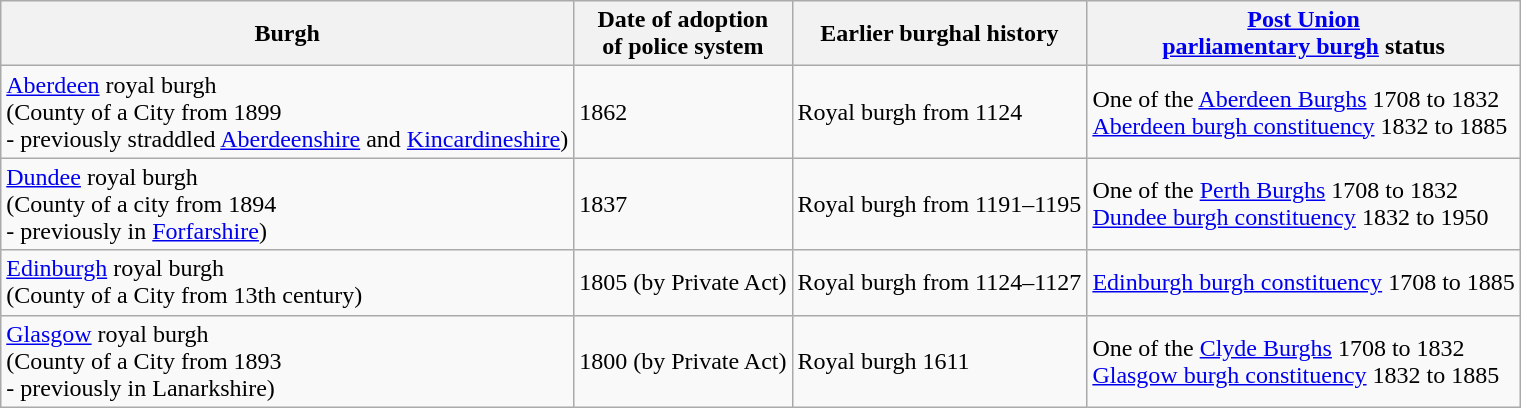<table class="wikitable">
<tr>
<th>Burgh</th>
<th>Date of adoption <br> of police system</th>
<th>Earlier burghal history</th>
<th><a href='#'>Post Union</a> <br> <a href='#'>parliamentary burgh</a> status</th>
</tr>
<tr>
<td><a href='#'>Aberdeen</a> royal burgh <br> (County of a City from 1899 <br> - previously straddled <a href='#'>Aberdeenshire</a> and <a href='#'>Kincardineshire</a>)</td>
<td>1862 </td>
<td>Royal burgh from 1124</td>
<td>One of the <a href='#'>Aberdeen Burghs</a> 1708 to 1832 <br> <a href='#'>Aberdeen burgh constituency</a> 1832 to 1885</td>
</tr>
<tr>
<td><a href='#'>Dundee</a> royal burgh <br> (County of a city from 1894 <br> - previously in <a href='#'>Forfarshire</a>)</td>
<td>1837</td>
<td>Royal burgh from 1191–1195</td>
<td>One of the <a href='#'>Perth Burghs</a> 1708 to 1832 <br> <a href='#'>Dundee burgh constituency</a> 1832 to 1950</td>
</tr>
<tr>
<td><a href='#'>Edinburgh</a> royal burgh <br> (County of a City from 13th century)</td>
<td>1805 (by Private Act)</td>
<td>Royal burgh from 1124–1127</td>
<td><a href='#'>Edinburgh burgh constituency</a> 1708 to 1885</td>
</tr>
<tr>
<td><a href='#'>Glasgow</a> royal burgh <br> (County of a City from 1893<br> - previously in Lanarkshire)</td>
<td>1800 (by Private Act)</td>
<td>Royal burgh 1611</td>
<td>One of the <a href='#'>Clyde Burghs</a> 1708 to 1832 <br> <a href='#'>Glasgow burgh constituency</a> 1832 to 1885</td>
</tr>
</table>
